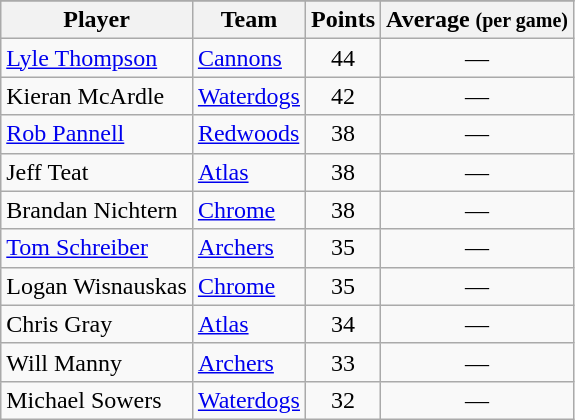<table class="wikitable sortable" style="text-align:left;">
<tr>
</tr>
<tr>
<th>Player</th>
<th>Team</th>
<th>Points</th>
<th>Average <small>(per game)</small><br></th>
</tr>
<tr>
<td><a href='#'>Lyle Thompson</a></td>
<td><a href='#'>Cannons</a></td>
<td style="text-align:center;">44</td>
<td style="text-align:center;">—</td>
</tr>
<tr>
<td>Kieran McArdle</td>
<td><a href='#'>Waterdogs</a></td>
<td style="text-align: center;">42</td>
<td style="text-align:center;">—</td>
</tr>
<tr>
<td><a href='#'>Rob Pannell</a></td>
<td><a href='#'>Redwoods</a></td>
<td style="text-align:center;">38</td>
<td style="text-align:center;">—</td>
</tr>
<tr>
<td>Jeff Teat</td>
<td><a href='#'>Atlas</a></td>
<td style="text-align:center;">38</td>
<td style="text-align:center;">—</td>
</tr>
<tr>
<td>Brandan Nichtern</td>
<td><a href='#'>Chrome</a></td>
<td style="text-align:center;">38</td>
<td style="text-align:center;">—</td>
</tr>
<tr>
<td><a href='#'>Tom Schreiber</a></td>
<td><a href='#'>Archers</a></td>
<td style="text-align:center;">35</td>
<td style="text-align:center;">—</td>
</tr>
<tr>
<td>Logan Wisnauskas</td>
<td><a href='#'>Chrome</a></td>
<td style="text-align:center;">35</td>
<td style="text-align:center;">—</td>
</tr>
<tr>
<td>Chris Gray</td>
<td><a href='#'>Atlas</a></td>
<td style="text-align:center;">34</td>
<td style="text-align:center;">—</td>
</tr>
<tr>
<td>Will Manny</td>
<td><a href='#'>Archers</a></td>
<td style="text-align:center;">33</td>
<td style="text-align:center;">—</td>
</tr>
<tr>
<td>Michael Sowers</td>
<td><a href='#'>Waterdogs</a></td>
<td style="text-align:center;">32</td>
<td style="text-align:center;">—</td>
</tr>
</table>
